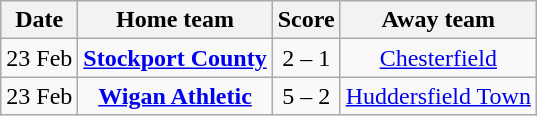<table class="wikitable" style="text-align: center">
<tr>
<th>Date</th>
<th>Home team</th>
<th>Score</th>
<th>Away team</th>
</tr>
<tr>
<td>23 Feb</td>
<td><strong><a href='#'>Stockport County</a></strong></td>
<td>2 – 1</td>
<td><a href='#'>Chesterfield</a></td>
</tr>
<tr>
<td>23 Feb</td>
<td><strong><a href='#'>Wigan Athletic</a></strong></td>
<td>5 – 2</td>
<td><a href='#'>Huddersfield Town</a></td>
</tr>
</table>
